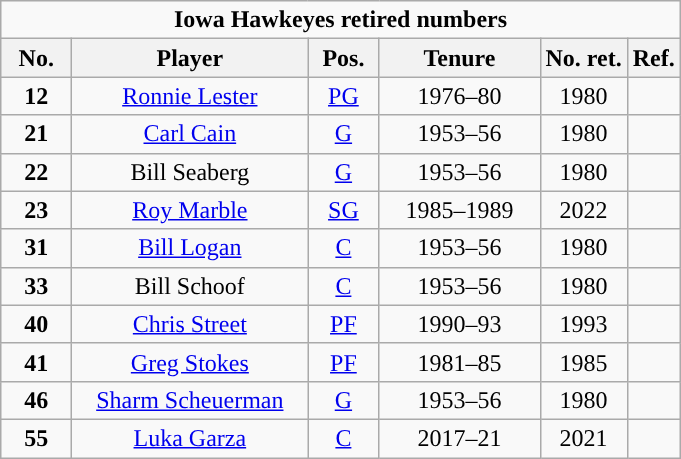<table class="wikitable sortable" style="text-align:center">
<tr>
<td colspan=6><strong>Iowa Hawkeyes retired numbers</strong></td>
</tr>
<tr>
<th width=40px>No.</th>
<th width=150px>Player</th>
<th width=40px>Pos.</th>
<th width=100px>Tenure</th>
<th width=px>No. ret.</th>
<th width=px>Ref.</th>
</tr>
<tr>
<td><strong>12</strong></td>
<td><a href='#'>Ronnie Lester</a></td>
<td><a href='#'>PG</a></td>
<td>1976–80</td>
<td>1980</td>
<td></td>
</tr>
<tr>
<td><strong>21</strong></td>
<td><a href='#'>Carl Cain</a></td>
<td><a href='#'>G</a></td>
<td>1953–56</td>
<td>1980</td>
<td></td>
</tr>
<tr>
<td><strong>22</strong></td>
<td>Bill Seaberg</td>
<td><a href='#'>G</a></td>
<td>1953–56</td>
<td>1980</td>
<td></td>
</tr>
<tr>
<td><strong>23</strong></td>
<td><a href='#'>Roy Marble</a></td>
<td><a href='#'>SG</a></td>
<td>1985–1989</td>
<td>2022</td>
<td></td>
</tr>
<tr>
<td><strong>31</strong></td>
<td><a href='#'>Bill Logan</a></td>
<td><a href='#'>C</a></td>
<td>1953–56</td>
<td>1980</td>
<td></td>
</tr>
<tr>
<td><strong>33</strong></td>
<td>Bill Schoof</td>
<td><a href='#'>C</a></td>
<td>1953–56</td>
<td>1980</td>
<td></td>
</tr>
<tr>
<td><strong>40</strong></td>
<td><a href='#'>Chris Street</a></td>
<td><a href='#'>PF</a></td>
<td>1990–93</td>
<td>1993</td>
<td></td>
</tr>
<tr>
<td><strong>41</strong></td>
<td><a href='#'>Greg Stokes</a></td>
<td><a href='#'>PF</a></td>
<td>1981–85</td>
<td>1985</td>
<td></td>
</tr>
<tr>
<td><strong>46</strong></td>
<td><a href='#'>Sharm Scheuerman</a></td>
<td><a href='#'>G</a></td>
<td>1953–56</td>
<td>1980</td>
<td></td>
</tr>
<tr>
<td><strong>55</strong></td>
<td><a href='#'>Luka Garza</a></td>
<td><a href='#'>C</a></td>
<td>2017–21</td>
<td>2021</td>
<td></td>
</tr>
</table>
